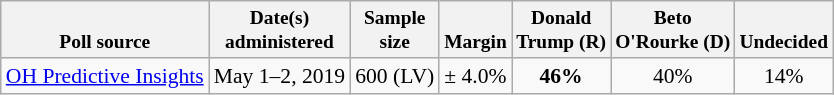<table class="wikitable" style="font-size:90%;text-align:center;">
<tr valign=bottom style="font-size:90%;">
<th>Poll source</th>
<th>Date(s)<br>administered</th>
<th>Sample<br>size</th>
<th>Margin<br></th>
<th>Donald<br>Trump (R)</th>
<th>Beto<br>O'Rourke (D)</th>
<th>Undecided</th>
</tr>
<tr>
<td style="text-align:left;"><a href='#'>OH Predictive Insights</a></td>
<td>May 1–2, 2019</td>
<td>600 (LV)</td>
<td>± 4.0%</td>
<td><strong>46%</strong></td>
<td>40%</td>
<td>14%</td>
</tr>
</table>
